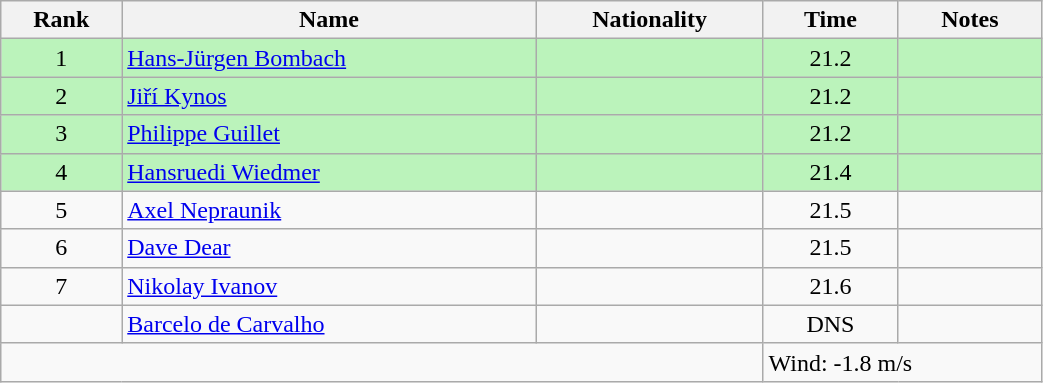<table class="wikitable sortable" style="text-align:center;width: 55%">
<tr>
<th>Rank</th>
<th>Name</th>
<th>Nationality</th>
<th>Time</th>
<th>Notes</th>
</tr>
<tr bgcolor=bbf3bb>
<td>1</td>
<td align=left><a href='#'>Hans-Jürgen Bombach</a></td>
<td align=left></td>
<td>21.2</td>
<td></td>
</tr>
<tr bgcolor=bbf3bb>
<td>2</td>
<td align=left><a href='#'>Jiří Kynos</a></td>
<td align=left></td>
<td>21.2</td>
<td></td>
</tr>
<tr bgcolor=bbf3bb>
<td>3</td>
<td align=left><a href='#'>Philippe Guillet</a></td>
<td align=left></td>
<td>21.2</td>
<td></td>
</tr>
<tr bgcolor=bbf3bb>
<td>4</td>
<td align=left><a href='#'>Hansruedi Wiedmer</a></td>
<td align=left></td>
<td>21.4</td>
<td></td>
</tr>
<tr>
<td>5</td>
<td align=left><a href='#'>Axel Nepraunik</a></td>
<td align=left></td>
<td>21.5</td>
<td></td>
</tr>
<tr>
<td>6</td>
<td align=left><a href='#'>Dave Dear</a></td>
<td align=left></td>
<td>21.5</td>
<td></td>
</tr>
<tr>
<td>7</td>
<td align=left><a href='#'>Nikolay Ivanov</a></td>
<td align=left></td>
<td>21.6</td>
<td></td>
</tr>
<tr>
<td></td>
<td align=left><a href='#'>Barcelo de Carvalho</a></td>
<td align=left></td>
<td>DNS</td>
<td></td>
</tr>
<tr class="sortbottom">
<td colspan="3"></td>
<td colspan="2" style="text-align:left;">Wind: -1.8 m/s</td>
</tr>
</table>
